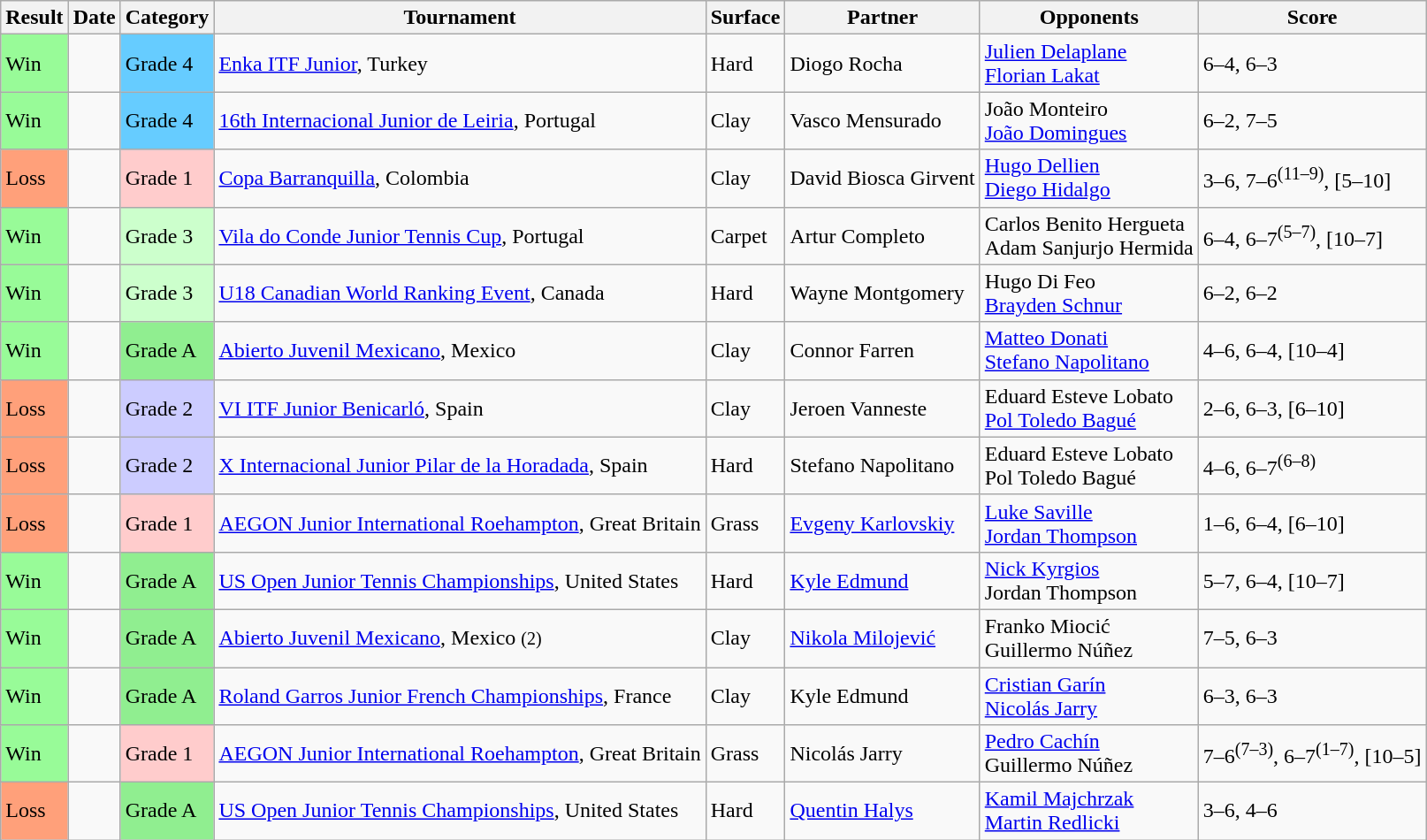<table class="sortable wikitable">
<tr>
<th scope="col" width=40>Result</th>
<th scope="col">Date</th>
<th scope="col">Category</th>
<th scope="col">Tournament</th>
<th scope="col">Surface</th>
<th scope="col">Partner</th>
<th scope="col">Opponents</th>
<th scope="col" class="unsortable">Score</th>
</tr>
<tr>
<td bgcolor=98FB98>Win</td>
<td></td>
<td style=background:#66CCFF>Grade 4</td>
<td><a href='#'>Enka ITF Junior</a>, Turkey</td>
<td>Hard</td>
<td data-sort-value="Rocha, D"> Diogo Rocha</td>
<td data-sort-value="Lakat, Florian"> <a href='#'>Julien Delaplane</a><br> <a href='#'>Florian Lakat</a></td>
<td>6–4, 6–3</td>
</tr>
<tr>
<td bgcolor=98FB98>Win</td>
<td></td>
<td style=background:#66CCFF>Grade 4</td>
<td><a href='#'>16th Internacional Junior de Leiria</a>, Portugal</td>
<td>Clay</td>
<td data-sort-value="Mensurado, V"> Vasco Mensurado</td>
<td data-sort-value="Monteiro, Joao"> João Monteiro<br> <a href='#'>João Domingues</a></td>
<td>6–2, 7–5</td>
</tr>
<tr>
<td bgcolor=FFA07A>Loss</td>
<td></td>
<td style=background:#FFCCCC>Grade 1</td>
<td><a href='#'>Copa Barranquilla</a>, Colombia</td>
<td>Clay</td>
<td data-sort-value="Biosca Girvent, D"> David Biosca Girvent</td>
<td data-sort-value="Hidalgo, Diego"> <a href='#'>Hugo Dellien</a><br> <a href='#'>Diego Hidalgo</a></td>
<td>3–6, 7–6<sup>(11–9)</sup>, [5–10]</td>
</tr>
<tr>
<td bgcolor=98FB98>Win</td>
<td></td>
<td style=background:#CCFFCC>Grade 3</td>
<td><a href='#'>Vila do Conde Junior Tennis Cup</a>, Portugal</td>
<td>Carpet</td>
<td data-sort-value="Completo, A"> Artur Completo</td>
<td data-sort-value="Monteiro, Joao"> Carlos Benito Hergueta<br> Adam Sanjurjo Hermida</td>
<td>6–4, 6–7<sup>(5–7)</sup>, [10–7]</td>
</tr>
<tr>
<td bgcolor=98FB98>Win</td>
<td></td>
<td style=background:#CCFFCC>Grade 3</td>
<td><a href='#'>U18 Canadian World Ranking Event</a>, Canada</td>
<td>Hard</td>
<td data-sort-value="Montgomery, W"> Wayne Montgomery</td>
<td data-sort-value="Schnur, Brayden"> Hugo Di Feo<br> <a href='#'>Brayden Schnur</a></td>
<td>6–2, 6–2</td>
</tr>
<tr>
<td bgcolor=98FB98>Win</td>
<td></td>
<td style=background:lightgreen>Grade A</td>
<td><a href='#'>Abierto Juvenil Mexicano</a>, Mexico</td>
<td>Clay</td>
<td data-sort-value="Farren, C"> Connor Farren</td>
<td data-sort-value="Napolitano, Stefano"> <a href='#'>Matteo Donati</a><br> <a href='#'>Stefano Napolitano</a></td>
<td>4–6, 6–4, [10–4]</td>
</tr>
<tr>
<td bgcolor=FFA07A>Loss</td>
<td></td>
<td style=background:#CCCCFF>Grade 2</td>
<td><a href='#'>VI ITF Junior Benicarló</a>, Spain</td>
<td>Clay</td>
<td data-sort-value="Vanneste, J"> Jeroen Vanneste</td>
<td data-sort-value="Toledo Bague, Pol"> Eduard Esteve Lobato<br> <a href='#'>Pol Toledo Bagué</a></td>
<td>2–6, 6–3, [6–10]</td>
</tr>
<tr>
<td bgcolor=FFA07A>Loss</td>
<td></td>
<td style=background:#CCCCFF>Grade 2</td>
<td><a href='#'>X Internacional Junior Pilar de la Horadada</a>, Spain</td>
<td>Hard</td>
<td data-sort-value="Napolitano, S"> Stefano Napolitano</td>
<td data-sort-value="Toledo Bague, Pol"> Eduard Esteve Lobato<br> Pol Toledo Bagué</td>
<td>4–6, 6–7<sup>(6–8)</sup></td>
</tr>
<tr>
<td bgcolor=FFA07A>Loss</td>
<td></td>
<td style=background:#FFCCCC>Grade 1</td>
<td><a href='#'>AEGON Junior International Roehampton</a>, Great Britain</td>
<td>Grass</td>
<td data-sort-value="Karlovskiy, E"> <a href='#'>Evgeny Karlovskiy</a></td>
<td data-sort-value="Thompson, Jordan"> <a href='#'>Luke Saville</a><br> <a href='#'>Jordan Thompson</a></td>
<td>1–6, 6–4, [6–10]</td>
</tr>
<tr>
<td bgcolor=98FB98>Win</td>
<td></td>
<td style=background:lightgreen>Grade A</td>
<td><a href='#'>US Open Junior Tennis Championships</a>, United States</td>
<td>Hard</td>
<td data-sort-value="Edmund, K"> <a href='#'>Kyle Edmund</a></td>
<td data-sort-value="Thompson, Jordan"> <a href='#'>Nick Kyrgios</a><br> Jordan Thompson</td>
<td>5–7, 6–4, [10–7]</td>
</tr>
<tr>
<td bgcolor=98FB98>Win</td>
<td></td>
<td style=background:lightgreen>Grade A</td>
<td><a href='#'>Abierto Juvenil Mexicano</a>, Mexico <small>(2)</small></td>
<td>Clay</td>
<td data-sort-value="Milojevic, N"> <a href='#'>Nikola Milojević</a></td>
<td data-sort-value="Nunez, Guillermo"> Franko Miocić<br> Guillermo Núñez</td>
<td>7–5, 6–3</td>
</tr>
<tr>
<td bgcolor=98FB98>Win</td>
<td></td>
<td style=background:lightgreen>Grade A</td>
<td><a href='#'>Roland Garros Junior French Championships</a>, France</td>
<td>Clay</td>
<td data-sort-value="Edmund, K"> Kyle Edmund</td>
<td data-sort-value="Jarry, Nicolas"> <a href='#'>Cristian Garín</a><br> <a href='#'>Nicolás Jarry</a></td>
<td>6–3, 6–3</td>
</tr>
<tr>
<td bgcolor=98FB98>Win</td>
<td></td>
<td style=background:#FFCCCC>Grade 1</td>
<td><a href='#'>AEGON Junior International Roehampton</a>, Great Britain</td>
<td>Grass</td>
<td data-sort-value="Jarry, N"> Nicolás Jarry</td>
<td data-sort-value="Nunez, Guillermo"> <a href='#'>Pedro Cachín</a><br> Guillermo Núñez</td>
<td>7–6<sup>(7–3)</sup>, 6–7<sup>(1–7)</sup>, [10–5]</td>
</tr>
<tr>
<td bgcolor=FFA07A>Loss</td>
<td></td>
<td style=background:lightgreen>Grade A</td>
<td><a href='#'>US Open Junior Tennis Championships</a>, United States</td>
<td>Hard</td>
<td data-sort-value="Halys, Q"> <a href='#'>Quentin Halys</a></td>
<td data-sort-value="Redlicki, Martin"> <a href='#'>Kamil Majchrzak</a><br> <a href='#'>Martin Redlicki</a></td>
<td>3–6, 4–6</td>
</tr>
</table>
